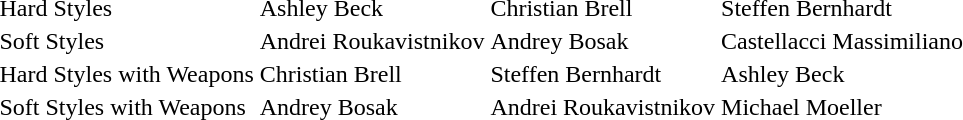<table>
<tr>
<td>Hard Styles</td>
<td>Ashley Beck </td>
<td>Christian Brell </td>
<td>Steffen Bernhardt </td>
</tr>
<tr>
<td>Soft Styles</td>
<td>Andrei Roukavistnikov </td>
<td>Andrey Bosak </td>
<td>Castellacci Massimiliano </td>
</tr>
<tr>
<td>Hard Styles with Weapons</td>
<td>Christian Brell </td>
<td>Steffen Bernhardt </td>
<td>Ashley Beck </td>
</tr>
<tr>
<td>Soft Styles with Weapons</td>
<td>Andrey Bosak </td>
<td>Andrei Roukavistnikov </td>
<td>Michael Moeller </td>
</tr>
<tr>
</tr>
</table>
